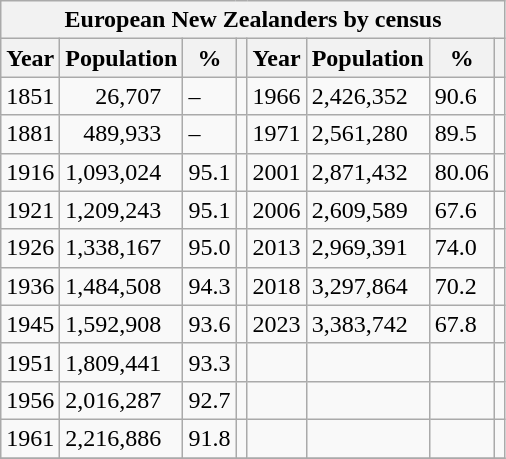<table class="sort wikitable" font-size:95%;">
<tr>
<th colspan="9">European New Zealanders by census<br></th>
</tr>
<tr>
<th>Year</th>
<th>Population</th>
<th>%</th>
<th></th>
<th>Year</th>
<th>Population</th>
<th>%</th>
<th></th>
</tr>
<tr>
<td>1851</td>
<td>     26,707</td>
<td>–</td>
<td></td>
<td>1966</td>
<td>2,426,352</td>
<td>90.6 </td>
<td></td>
</tr>
<tr>
<td>1881</td>
<td>   489,933</td>
<td>–</td>
<td></td>
<td>1971</td>
<td>2,561,280</td>
<td>89.5 </td>
<td></td>
</tr>
<tr>
<td>1916</td>
<td>1,093,024</td>
<td>95.1</td>
<td></td>
<td>2001</td>
<td>2,871,432</td>
<td>80.06 </td>
<td></td>
</tr>
<tr>
<td>1921</td>
<td>1,209,243</td>
<td>95.1</td>
<td></td>
<td>2006</td>
<td>2,609,589</td>
<td>67.6 </td>
<td></td>
</tr>
<tr>
<td>1926</td>
<td>1,338,167</td>
<td>95.0 </td>
<td></td>
<td>2013</td>
<td>2,969,391</td>
<td>74.0</td>
<td></td>
</tr>
<tr>
<td>1936</td>
<td>1,484,508</td>
<td>94.3 </td>
<td></td>
<td>2018</td>
<td>3,297,864</td>
<td>70.2</td>
<td></td>
</tr>
<tr>
<td>1945</td>
<td>1,592,908</td>
<td>93.6 </td>
<td></td>
<td>2023</td>
<td>3,383,742</td>
<td>67.8 </td>
<td></td>
</tr>
<tr>
<td>1951</td>
<td>1,809,441</td>
<td>93.3 </td>
<td></td>
<td></td>
<td></td>
<td></td>
<td></td>
</tr>
<tr>
<td>1956</td>
<td>2,016,287</td>
<td>92.7 </td>
<td></td>
<td></td>
<td></td>
<td></td>
<td></td>
</tr>
<tr>
<td>1961</td>
<td>2,216,886</td>
<td>91.8 </td>
<td></td>
<td></td>
<td></td>
<td></td>
<td></td>
</tr>
<tr>
</tr>
</table>
